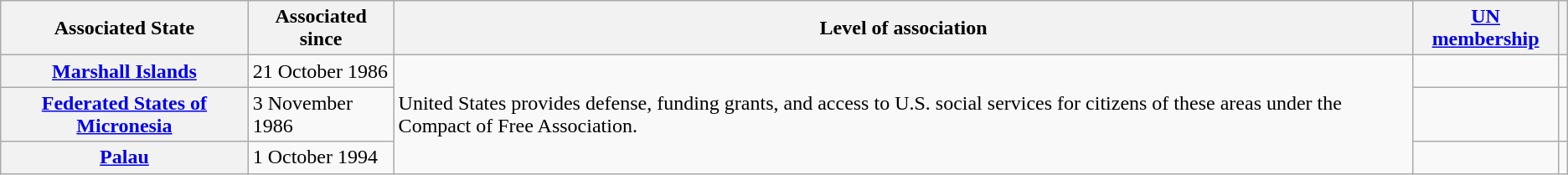<table class="wikitable sortable plainrowheaders">
<tr>
<th scope="col">Associated State</th>
<th scope="col" data-sort-type="date">Associated since</th>
<th scope="col" class="unsortable">Level of association</th>
<th scope="col"><a href='#'>UN membership</a></th>
<th scope="col"></th>
</tr>
<tr>
<th scope="row"><a href='#'>Marshall Islands</a></th>
<td>21 October 1986</td>
<td rowspan="3">United States provides defense, funding grants, and access to U.S. social services for citizens of these areas under the Compact of Free Association.</td>
<td></td>
<td></td>
</tr>
<tr>
<th scope="row"><a href='#'>Federated States of Micronesia</a></th>
<td>3 November 1986</td>
<td></td>
<td></td>
</tr>
<tr>
<th scope="row"><a href='#'>Palau</a></th>
<td>1 October 1994</td>
<td></td>
<td></td>
</tr>
</table>
